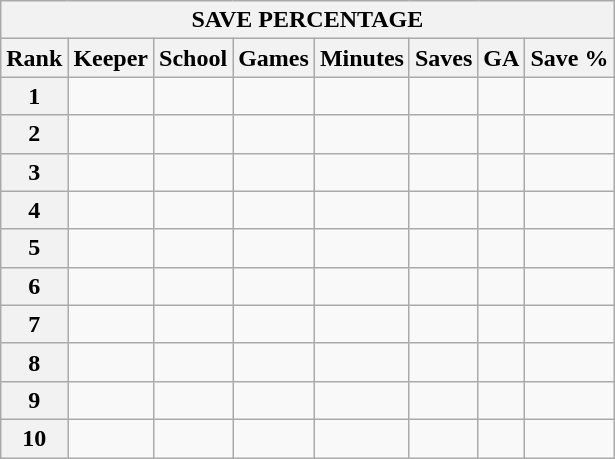<table class="wikitable">
<tr>
<th colspan=8>SAVE PERCENTAGE</th>
</tr>
<tr>
<th>Rank</th>
<th>Keeper</th>
<th>School</th>
<th>Games</th>
<th>Minutes</th>
<th>Saves</th>
<th>GA</th>
<th>Save %</th>
</tr>
<tr>
<th>1</th>
<td></td>
<td></td>
<td style="text-align:center;"></td>
<td style="text-align:center;"></td>
<td style="text-align:center;"></td>
<td style="text-align:center;"></td>
<td style="text-align:center;"></td>
</tr>
<tr>
<th>2</th>
<td></td>
<td></td>
<td style="text-align:center;"></td>
<td style="text-align:center;"></td>
<td style="text-align:center;"></td>
<td style="text-align:center;"></td>
<td style="text-align:center;"></td>
</tr>
<tr>
<th>3</th>
<td></td>
<td></td>
<td style="text-align:center;"></td>
<td style="text-align:center;"></td>
<td style="text-align:center;"></td>
<td style="text-align:center;"></td>
<td style="text-align:center;"></td>
</tr>
<tr>
<th>4</th>
<td></td>
<td></td>
<td style="text-align:center;"></td>
<td style="text-align:center;"></td>
<td style="text-align:center;"></td>
<td style="text-align:center;"></td>
<td style="text-align:center;"></td>
</tr>
<tr>
<th>5</th>
<td></td>
<td></td>
<td style="text-align:center;"></td>
<td style="text-align:center;"></td>
<td style="text-align:center;"></td>
<td style="text-align:center;"></td>
<td style="text-align:center;"></td>
</tr>
<tr>
<th>6</th>
<td></td>
<td></td>
<td style="text-align:center;"></td>
<td style="text-align:center;"></td>
<td style="text-align:center;"></td>
<td style="text-align:center;"></td>
<td style="text-align:center;"></td>
</tr>
<tr>
<th>7</th>
<td></td>
<td></td>
<td style="text-align:center;"></td>
<td style="text-align:center;"></td>
<td style="text-align:center;"></td>
<td style="text-align:center;"></td>
<td style="text-align:center;"></td>
</tr>
<tr>
<th>8</th>
<td></td>
<td></td>
<td style="text-align:center;"></td>
<td style="text-align:center;"></td>
<td style="text-align:center;"></td>
<td style="text-align:center;"></td>
<td style="text-align:center;"></td>
</tr>
<tr>
<th>9</th>
<td></td>
<td></td>
<td style="text-align:center;"></td>
<td style="text-align:center;"></td>
<td style="text-align:center;"></td>
<td style="text-align:center;"></td>
<td style="text-align:center;"></td>
</tr>
<tr>
<th>10</th>
<td></td>
<td></td>
<td style="text-align:center;"></td>
<td style="text-align:center;"></td>
<td style="text-align:center;"></td>
<td style="text-align:center;"></td>
<td style="text-align:center;"></td>
</tr>
</table>
